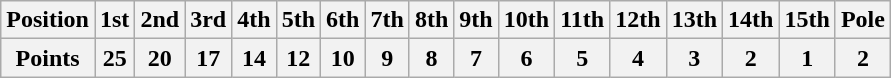<table class="wikitable">
<tr>
<th>Position</th>
<th>1st</th>
<th>2nd</th>
<th>3rd</th>
<th>4th</th>
<th>5th</th>
<th>6th</th>
<th>7th</th>
<th>8th</th>
<th>9th</th>
<th>10th</th>
<th>11th</th>
<th>12th</th>
<th>13th</th>
<th>14th</th>
<th>15th</th>
<th>Pole</th>
</tr>
<tr>
<th>Points</th>
<th>25</th>
<th>20</th>
<th>17</th>
<th>14</th>
<th>12</th>
<th>10</th>
<th>9</th>
<th>8</th>
<th>7</th>
<th>6</th>
<th>5</th>
<th>4</th>
<th>3</th>
<th>2</th>
<th>1</th>
<th>2</th>
</tr>
</table>
